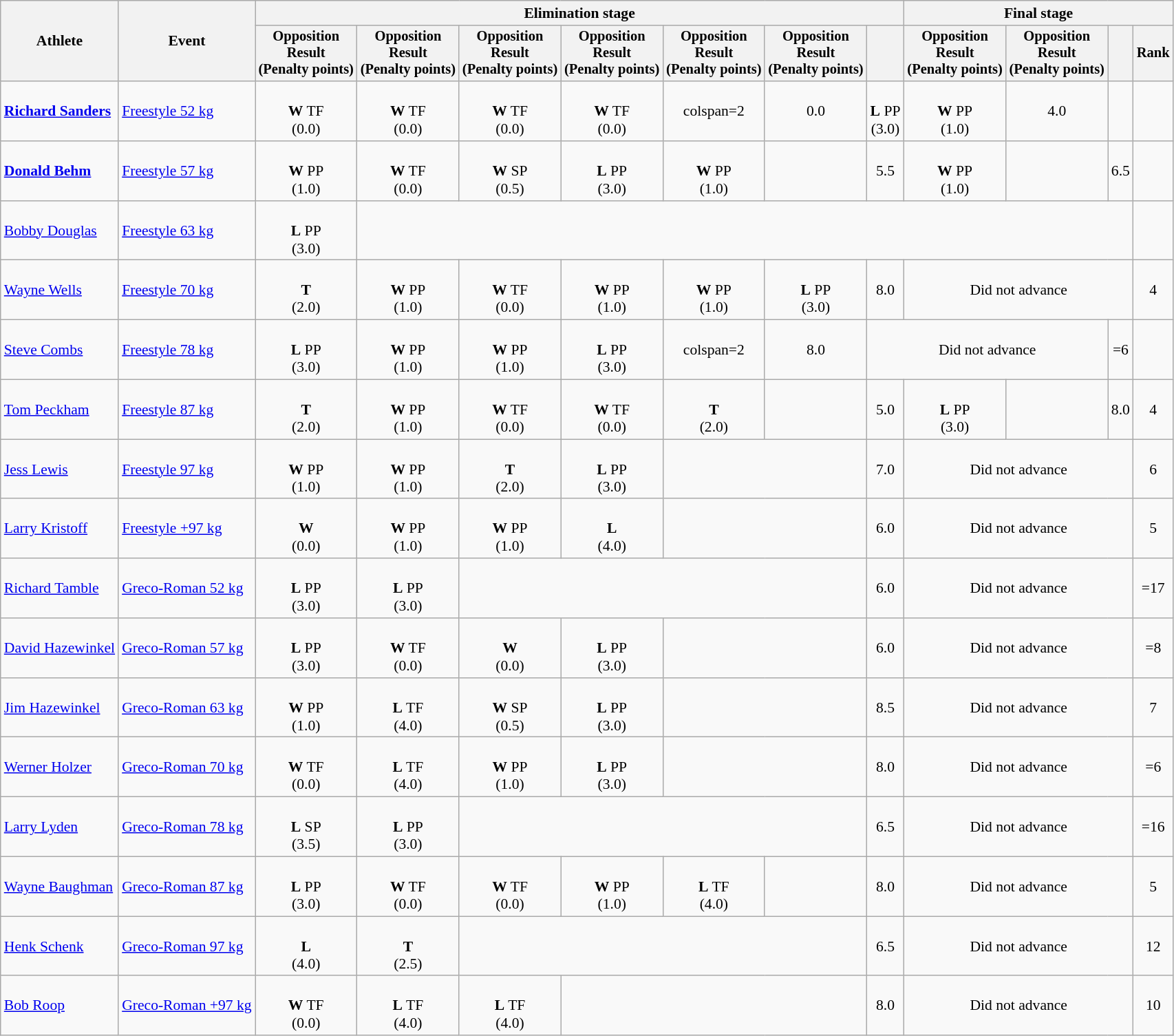<table class=wikitable style=font-size:90%;text-align:center>
<tr>
<th rowspan=2>Athlete</th>
<th rowspan=2>Event</th>
<th colspan=7>Elimination stage</th>
<th colspan=4>Final stage</th>
</tr>
<tr style=font-size:95%>
<th>Opposition<br>Result<br>(Penalty points)</th>
<th>Opposition<br>Result<br>(Penalty points)</th>
<th>Opposition<br>Result<br>(Penalty points)</th>
<th>Opposition<br>Result<br>(Penalty points)</th>
<th>Opposition<br>Result<br>(Penalty points)</th>
<th>Opposition<br>Result<br>(Penalty points)</th>
<th></th>
<th>Opposition<br>Result<br>(Penalty points)</th>
<th>Opposition<br>Result<br>(Penalty points)</th>
<th></th>
<th>Rank</th>
</tr>
<tr>
<td align=left><strong><a href='#'>Richard Sanders</a></strong></td>
<td align=left><a href='#'>Freestyle 52 kg</a></td>
<td><br><strong>W</strong> TF<br>(0.0)</td>
<td><br><strong>W</strong> TF<br>(0.0)</td>
<td><br><strong>W</strong> TF<br>(0.0)</td>
<td><br><strong>W</strong> TF<br>(0.0)</td>
<td>colspan=2 </td>
<td>0.0</td>
<td><br><strong>L</strong> PP<br>(3.0)</td>
<td><br><strong>W</strong> PP<br>(1.0)</td>
<td>4.0</td>
<td></td>
</tr>
<tr>
<td align=left><strong><a href='#'>Donald Behm</a></strong></td>
<td align=left><a href='#'>Freestyle 57 kg</a></td>
<td><br><strong>W</strong> PP<br>(1.0)</td>
<td><br><strong>W</strong> TF<br>(0.0)</td>
<td><br><strong>W</strong> SP<br>(0.5)</td>
<td><br><strong>L</strong> PP<br>(3.0)</td>
<td><br><strong>W</strong> PP<br>(1.0)</td>
<td></td>
<td>5.5</td>
<td><br><strong>W</strong> PP<br>(1.0)</td>
<td></td>
<td>6.5</td>
<td></td>
</tr>
<tr>
<td align=left><a href='#'>Bobby Douglas</a></td>
<td align=left><a href='#'>Freestyle 63 kg</a></td>
<td><br><strong>L</strong> PP<br>(3.0)</td>
<td colspan=9></td>
</tr>
<tr>
<td align=left><a href='#'>Wayne Wells</a></td>
<td align=left><a href='#'>Freestyle 70 kg</a></td>
<td><br><strong>T</strong><br>(2.0)</td>
<td><br><strong>W</strong> PP<br>(1.0)</td>
<td><br><strong>W</strong> TF<br>(0.0)</td>
<td><br><strong>W</strong> PP<br>(1.0)</td>
<td><br><strong>W</strong> PP<br>(1.0)</td>
<td><br><strong>L</strong> PP<br>(3.0)</td>
<td>8.0</td>
<td colspan=3>Did not advance</td>
<td>4</td>
</tr>
<tr>
<td align=left><a href='#'>Steve Combs</a></td>
<td align=left><a href='#'>Freestyle 78 kg</a></td>
<td><br><strong>L</strong> PP<br>(3.0)</td>
<td><br><strong>W</strong> PP<br>(1.0)</td>
<td><br><strong>W</strong> PP<br>(1.0)</td>
<td><br><strong>L</strong> PP<br>(3.0)</td>
<td>colspan=2 </td>
<td>8.0</td>
<td colspan=3>Did not advance</td>
<td>=6</td>
</tr>
<tr>
<td align=left><a href='#'>Tom Peckham</a></td>
<td align=left><a href='#'>Freestyle 87 kg</a></td>
<td><br><strong>T</strong><br>(2.0)</td>
<td><br><strong>W</strong> PP<br>(1.0)</td>
<td><br><strong>W</strong> TF<br>(0.0)</td>
<td><br><strong>W</strong> TF<br>(0.0)</td>
<td><br><strong>T</strong><br>(2.0)</td>
<td></td>
<td>5.0</td>
<td><br><strong>L</strong> PP<br>(3.0)</td>
<td></td>
<td>8.0</td>
<td>4</td>
</tr>
<tr>
<td align=left><a href='#'>Jess Lewis</a></td>
<td align=left><a href='#'>Freestyle 97 kg</a></td>
<td><br><strong>W</strong> PP<br>(1.0)</td>
<td><br><strong>W</strong> PP<br>(1.0)</td>
<td><br><strong>T</strong><br>(2.0)</td>
<td><br><strong>L</strong> PP<br>(3.0)</td>
<td colspan=2></td>
<td>7.0</td>
<td colspan=3>Did not advance</td>
<td>6</td>
</tr>
<tr>
<td align=left><a href='#'>Larry Kristoff</a></td>
<td align=left><a href='#'>Freestyle +97 kg</a></td>
<td><br><strong>W</strong> <br>(0.0)</td>
<td><br><strong>W</strong> PP<br>(1.0)</td>
<td><br><strong>W</strong> PP<br>(1.0)</td>
<td><br><strong>L</strong> <br>(4.0)</td>
<td colspan=2></td>
<td>6.0</td>
<td colspan=3>Did not advance</td>
<td>5</td>
</tr>
<tr>
<td align=left><a href='#'>Richard Tamble</a></td>
<td align=left><a href='#'>Greco-Roman 52 kg</a></td>
<td><br><strong>L</strong> PP<br>(3.0)</td>
<td><br><strong>L</strong> PP<br>(3.0)</td>
<td colspan=4></td>
<td>6.0</td>
<td colspan=3>Did not advance</td>
<td>=17</td>
</tr>
<tr>
<td align=left><a href='#'>David Hazewinkel</a></td>
<td align=left><a href='#'>Greco-Roman 57 kg</a></td>
<td><br><strong>L</strong> PP<br>(3.0)</td>
<td><br><strong>W</strong> TF<br>(0.0)</td>
<td><br><strong>W</strong> <br>(0.0)</td>
<td><br><strong>L</strong> PP<br>(3.0)</td>
<td colspan=2></td>
<td>6.0</td>
<td colspan=3>Did not advance</td>
<td>=8</td>
</tr>
<tr>
<td align=left><a href='#'>Jim Hazewinkel</a></td>
<td align=left><a href='#'>Greco-Roman 63 kg</a></td>
<td><br><strong>W</strong> PP<br>(1.0)</td>
<td><br><strong>L</strong> TF<br>(4.0)</td>
<td><br><strong>W</strong> SP<br>(0.5)</td>
<td><br><strong>L</strong> PP<br>(3.0)</td>
<td colspan=2></td>
<td>8.5</td>
<td colspan=3>Did not advance</td>
<td>7</td>
</tr>
<tr>
<td align=left><a href='#'>Werner Holzer</a></td>
<td align=left><a href='#'>Greco-Roman 70 kg</a></td>
<td><br><strong>W</strong> TF<br>(0.0)</td>
<td><br><strong>L</strong> TF<br>(4.0)</td>
<td><br><strong>W</strong> PP<br>(1.0)</td>
<td><br><strong>L</strong> PP<br>(3.0)</td>
<td colspan=2></td>
<td>8.0</td>
<td colspan=3>Did not advance</td>
<td>=6</td>
</tr>
<tr>
<td align=left><a href='#'>Larry Lyden</a></td>
<td align=left><a href='#'>Greco-Roman 78 kg</a></td>
<td><br><strong>L</strong> SP<br>(3.5)</td>
<td><br><strong>L</strong> PP<br>(3.0)</td>
<td colspan=4></td>
<td>6.5</td>
<td colspan=3>Did not advance</td>
<td>=16</td>
</tr>
<tr>
<td align=left><a href='#'>Wayne Baughman</a></td>
<td align=left><a href='#'>Greco-Roman 87 kg</a></td>
<td><br><strong>L</strong> PP<br>(3.0)</td>
<td><br><strong>W</strong> TF<br>(0.0)</td>
<td><br><strong>W</strong> TF<br>(0.0)</td>
<td><br><strong>W</strong> PP<br>(1.0)</td>
<td><br><strong>L</strong> TF<br>(4.0)</td>
<td></td>
<td>8.0</td>
<td colspan=3>Did not advance</td>
<td>5</td>
</tr>
<tr>
<td align=left><a href='#'>Henk Schenk</a></td>
<td align=left><a href='#'>Greco-Roman 97 kg</a></td>
<td><br><strong>L</strong> <br>(4.0)</td>
<td><br><strong>T</strong><br>(2.5)</td>
<td colspan=4></td>
<td>6.5</td>
<td colspan=3>Did not advance</td>
<td>12</td>
</tr>
<tr>
<td align=left><a href='#'>Bob Roop</a></td>
<td align=left><a href='#'>Greco-Roman +97 kg</a></td>
<td><br><strong>W</strong> TF<br>(0.0)</td>
<td><br><strong>L</strong> TF<br>(4.0)</td>
<td><br><strong>L</strong> TF<br>(4.0)</td>
<td colspan=3></td>
<td>8.0</td>
<td colspan=3>Did not advance</td>
<td>10</td>
</tr>
</table>
